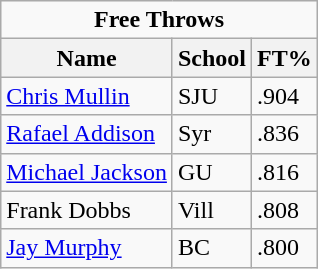<table class="wikitable">
<tr>
<td colspan=3 style="text-align:center;"><strong>Free Throws</strong></td>
</tr>
<tr>
<th>Name</th>
<th>School</th>
<th>FT%</th>
</tr>
<tr>
<td><a href='#'>Chris Mullin</a></td>
<td>SJU</td>
<td>.904</td>
</tr>
<tr>
<td><a href='#'>Rafael Addison</a></td>
<td>Syr</td>
<td>.836</td>
</tr>
<tr>
<td><a href='#'>Michael Jackson</a></td>
<td>GU</td>
<td>.816</td>
</tr>
<tr>
<td>Frank Dobbs</td>
<td>Vill</td>
<td>.808</td>
</tr>
<tr>
<td><a href='#'>Jay Murphy</a></td>
<td>BC</td>
<td>.800</td>
</tr>
</table>
